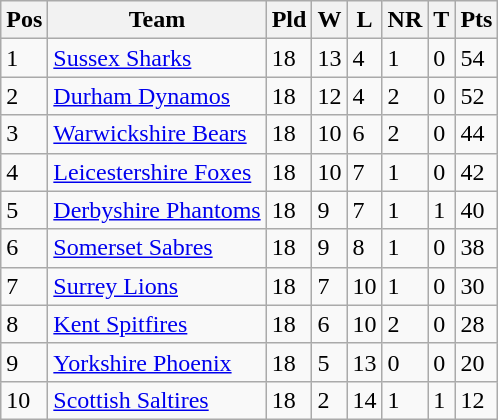<table class="wikitable">
<tr>
<th>Pos</th>
<th>Team</th>
<th>Pld</th>
<th>W</th>
<th>L</th>
<th>NR</th>
<th>T</th>
<th>Pts</th>
</tr>
<tr>
<td>1</td>
<td><a href='#'>Sussex Sharks</a></td>
<td>18</td>
<td>13</td>
<td>4</td>
<td>1</td>
<td>0</td>
<td>54</td>
</tr>
<tr>
<td>2</td>
<td><a href='#'>Durham Dynamos</a></td>
<td>18</td>
<td>12</td>
<td>4</td>
<td>2</td>
<td>0</td>
<td>52</td>
</tr>
<tr>
<td>3</td>
<td><a href='#'>Warwickshire Bears</a></td>
<td>18</td>
<td>10</td>
<td>6</td>
<td>2</td>
<td>0</td>
<td>44</td>
</tr>
<tr>
<td>4</td>
<td><a href='#'>Leicestershire Foxes</a></td>
<td>18</td>
<td>10</td>
<td>7</td>
<td>1</td>
<td>0</td>
<td>42</td>
</tr>
<tr>
<td>5</td>
<td><a href='#'>Derbyshire Phantoms</a></td>
<td>18</td>
<td>9</td>
<td>7</td>
<td>1</td>
<td>1</td>
<td>40</td>
</tr>
<tr>
<td>6</td>
<td><a href='#'>Somerset Sabres</a></td>
<td>18</td>
<td>9</td>
<td>8</td>
<td>1</td>
<td>0</td>
<td>38</td>
</tr>
<tr>
<td>7</td>
<td><a href='#'>Surrey Lions</a></td>
<td>18</td>
<td>7</td>
<td>10</td>
<td>1</td>
<td>0</td>
<td>30</td>
</tr>
<tr>
<td>8</td>
<td><a href='#'>Kent Spitfires</a></td>
<td>18</td>
<td>6</td>
<td>10</td>
<td>2</td>
<td>0</td>
<td>28</td>
</tr>
<tr>
<td>9</td>
<td><a href='#'>Yorkshire Phoenix</a></td>
<td>18</td>
<td>5</td>
<td>13</td>
<td>0</td>
<td>0</td>
<td>20</td>
</tr>
<tr>
<td>10</td>
<td><a href='#'>Scottish Saltires</a></td>
<td>18</td>
<td>2</td>
<td>14</td>
<td>1</td>
<td>1</td>
<td>12</td>
</tr>
</table>
